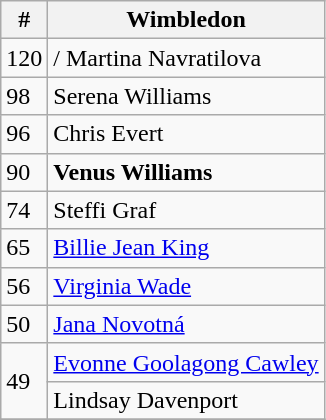<table class="wikitable" style="display:inline-table;">
<tr>
<th>#</th>
<th>Wimbledon</th>
</tr>
<tr>
<td>120</td>
<td>/ Martina Navratilova</td>
</tr>
<tr>
<td>98</td>
<td> Serena Williams</td>
</tr>
<tr>
<td>96</td>
<td> Chris Evert</td>
</tr>
<tr>
<td>90</td>
<td> <strong>Venus Williams</strong></td>
</tr>
<tr>
<td>74</td>
<td> Steffi Graf</td>
</tr>
<tr>
<td>65</td>
<td> <a href='#'>Billie Jean King</a></td>
</tr>
<tr>
<td>56</td>
<td> <a href='#'>Virginia Wade</a></td>
</tr>
<tr>
<td>50</td>
<td> <a href='#'>Jana Novotná</a></td>
</tr>
<tr>
<td rowspan=2>49</td>
<td> <a href='#'>Evonne Goolagong Cawley</a></td>
</tr>
<tr>
<td> Lindsay Davenport</td>
</tr>
<tr>
</tr>
</table>
